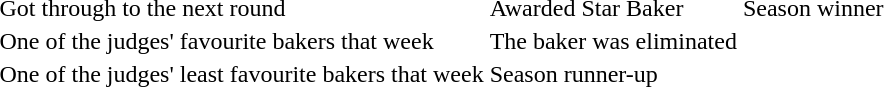<table>
<tr>
<td> Got through to the next round</td>
<td> Awarded Star Baker</td>
<td> Season winner</td>
</tr>
<tr>
<td> One of the judges' favourite bakers that week</td>
<td> The baker was eliminated</td>
</tr>
<tr>
<td> One of the judges' least favourite bakers that week</td>
<td> Season runner-up</td>
</tr>
<tr>
</tr>
</table>
